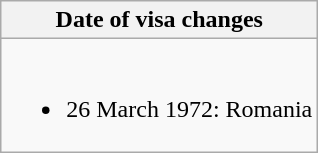<table class="wikitable collapsible collapsed">
<tr>
<th style="width:100%;";">Date of visa changes</th>
</tr>
<tr>
<td><br><ul><li>26 March 1972: Romania</li></ul></td>
</tr>
</table>
